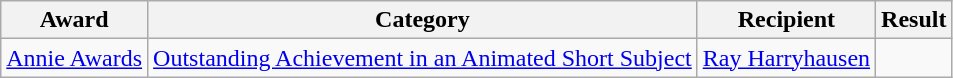<table class="wikitable">
<tr>
<th>Award</th>
<th>Category</th>
<th>Recipient</th>
<th>Result</th>
</tr>
<tr>
<td><a href='#'>Annie Awards</a></td>
<td><a href='#'>Outstanding Achievement in an Animated Short Subject</a></td>
<td><a href='#'>Ray Harryhausen</a></td>
<td></td>
</tr>
</table>
